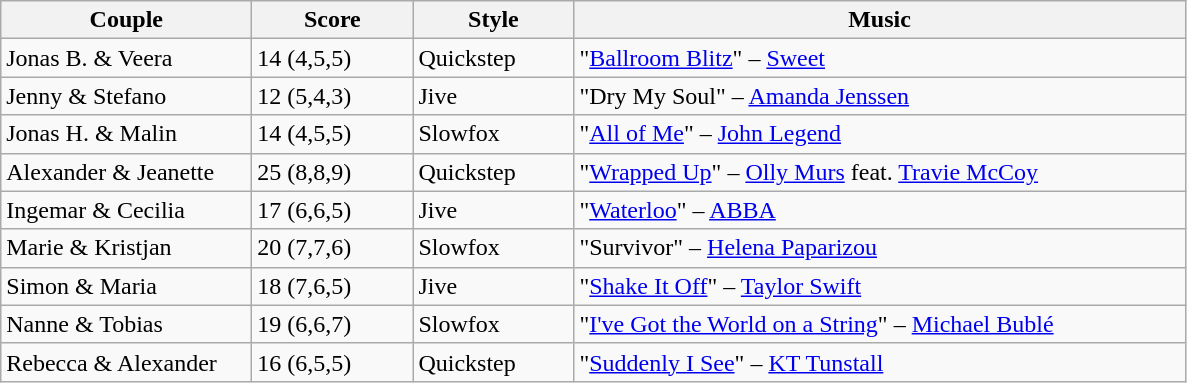<table class="wikitable">
<tr>
<th width="160">Couple</th>
<th width="100">Score</th>
<th width="100">Style</th>
<th width="400">Music</th>
</tr>
<tr>
<td>Jonas B. & Veera</td>
<td>14 (4,5,5)</td>
<td>Quickstep</td>
<td>"<a href='#'>Ballroom Blitz</a>" – <a href='#'>Sweet</a></td>
</tr>
<tr>
<td>Jenny & Stefano</td>
<td>12 (5,4,3)</td>
<td>Jive</td>
<td>"Dry My Soul" – <a href='#'>Amanda Jenssen</a></td>
</tr>
<tr>
<td>Jonas H. & Malin</td>
<td>14 (4,5,5)</td>
<td>Slowfox</td>
<td>"<a href='#'>All of Me</a>" – <a href='#'>John Legend</a></td>
</tr>
<tr>
<td>Alexander & Jeanette</td>
<td>25 (8,8,9)</td>
<td>Quickstep</td>
<td>"<a href='#'>Wrapped Up</a>" – <a href='#'>Olly Murs</a> feat. <a href='#'>Travie McCoy</a></td>
</tr>
<tr>
<td>Ingemar & Cecilia</td>
<td>17 (6,6,5)</td>
<td>Jive</td>
<td>"<a href='#'>Waterloo</a>" – <a href='#'>ABBA</a></td>
</tr>
<tr>
<td>Marie & Kristjan</td>
<td>20 (7,7,6)</td>
<td>Slowfox</td>
<td>"Survivor"  – <a href='#'>Helena Paparizou</a></td>
</tr>
<tr>
<td>Simon & Maria</td>
<td>18 (7,6,5)</td>
<td>Jive</td>
<td>"<a href='#'>Shake It Off</a>"  – <a href='#'>Taylor Swift</a></td>
</tr>
<tr>
<td>Nanne & Tobias</td>
<td>19 (6,6,7)</td>
<td>Slowfox</td>
<td>"<a href='#'>I've Got the World on a String</a>"  – <a href='#'>Michael Bublé</a></td>
</tr>
<tr>
<td>Rebecca & Alexander</td>
<td>16 (6,5,5)</td>
<td>Quickstep</td>
<td>"<a href='#'>Suddenly I See</a>"  – <a href='#'>KT Tunstall</a></td>
</tr>
</table>
